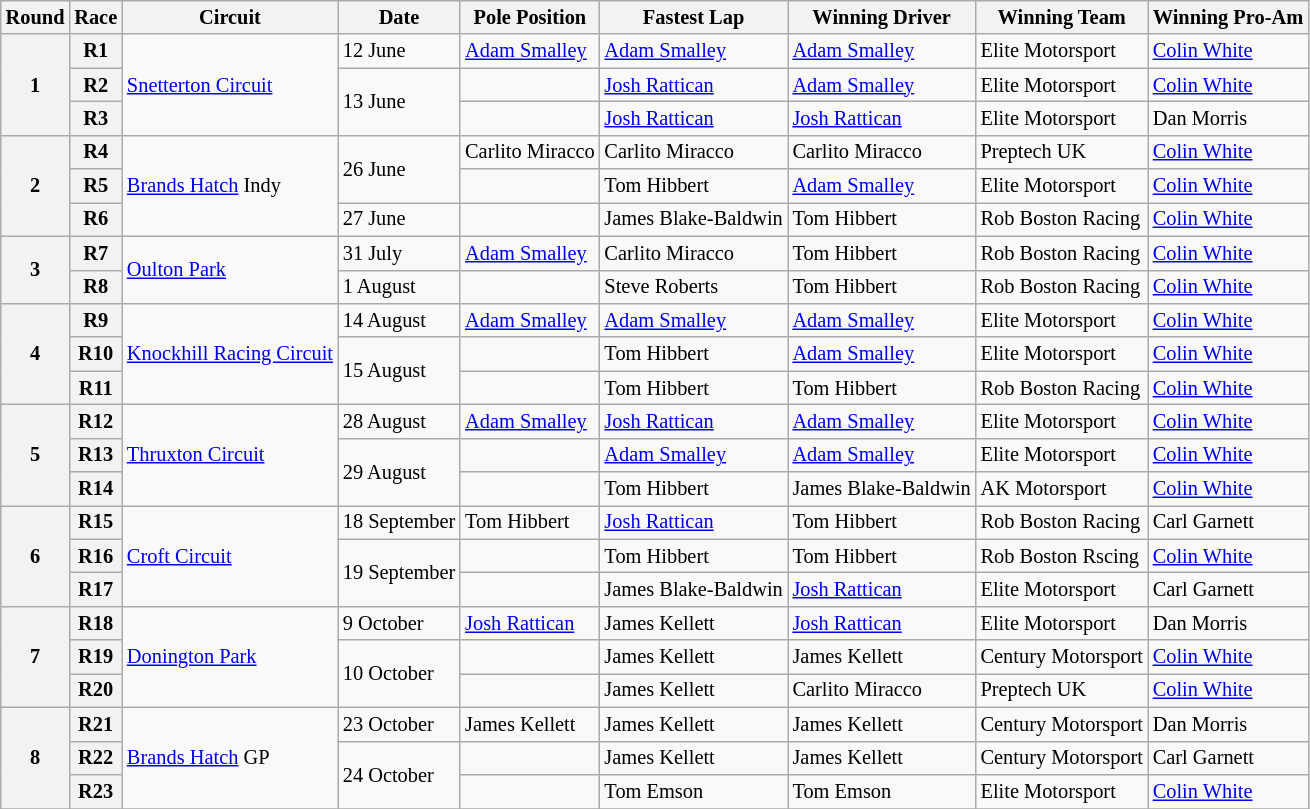<table class="wikitable" style="font-size: 85%">
<tr>
<th>Round</th>
<th>Race</th>
<th>Circuit</th>
<th>Date</th>
<th>Pole Position</th>
<th>Fastest Lap</th>
<th>Winning Driver</th>
<th>Winning Team</th>
<th>Winning Pro-Am</th>
</tr>
<tr>
<th rowspan=3>1</th>
<th>R1</th>
<td rowspan=3><a href='#'>Snetterton Circuit</a></td>
<td>12 June</td>
<td><a href='#'>Adam Smalley</a></td>
<td><a href='#'>Adam Smalley</a></td>
<td><a href='#'>Adam Smalley</a></td>
<td>Elite Motorsport</td>
<td><a href='#'>Colin White</a></td>
</tr>
<tr>
<th>R2</th>
<td rowspan=2>13 June</td>
<td></td>
<td><a href='#'>Josh Rattican</a></td>
<td><a href='#'>Adam Smalley</a></td>
<td>Elite Motorsport</td>
<td><a href='#'>Colin White</a></td>
</tr>
<tr>
<th>R3</th>
<td></td>
<td><a href='#'>Josh Rattican</a></td>
<td><a href='#'>Josh Rattican</a></td>
<td>Elite Motorsport</td>
<td>Dan Morris</td>
</tr>
<tr>
<th rowspan=3>2</th>
<th>R4</th>
<td rowspan=3><a href='#'>Brands Hatch</a> Indy</td>
<td rowspan=2>26 June</td>
<td>Carlito Miracco</td>
<td>Carlito Miracco</td>
<td>Carlito Miracco</td>
<td>Preptech UK</td>
<td><a href='#'>Colin White</a></td>
</tr>
<tr>
<th>R5</th>
<td></td>
<td>Tom Hibbert</td>
<td><a href='#'>Adam Smalley</a></td>
<td>Elite Motorsport</td>
<td><a href='#'>Colin White</a></td>
</tr>
<tr>
<th>R6</th>
<td>27 June</td>
<td></td>
<td>James Blake-Baldwin</td>
<td>Tom Hibbert</td>
<td>Rob Boston Racing</td>
<td><a href='#'>Colin White</a></td>
</tr>
<tr>
<th rowspan=2>3</th>
<th>R7</th>
<td rowspan=2><a href='#'>Oulton Park</a></td>
<td>31 July</td>
<td><a href='#'>Adam Smalley</a></td>
<td>Carlito Miracco</td>
<td>Tom Hibbert</td>
<td>Rob Boston Racing</td>
<td><a href='#'>Colin White</a></td>
</tr>
<tr>
<th>R8</th>
<td>1 August</td>
<td></td>
<td>Steve Roberts</td>
<td>Tom Hibbert</td>
<td>Rob Boston Racing</td>
<td><a href='#'>Colin White</a></td>
</tr>
<tr>
<th rowspan=3>4</th>
<th>R9</th>
<td rowspan=3><a href='#'>Knockhill Racing Circuit</a></td>
<td>14 August</td>
<td><a href='#'>Adam Smalley</a></td>
<td><a href='#'>Adam Smalley</a></td>
<td><a href='#'>Adam Smalley</a></td>
<td>Elite Motorsport</td>
<td><a href='#'>Colin White</a></td>
</tr>
<tr>
<th>R10</th>
<td rowspan=2>15 August</td>
<td></td>
<td>Tom Hibbert</td>
<td><a href='#'>Adam Smalley</a></td>
<td>Elite Motorsport</td>
<td><a href='#'>Colin White</a></td>
</tr>
<tr>
<th>R11</th>
<td></td>
<td>Tom Hibbert</td>
<td>Tom Hibbert</td>
<td>Rob Boston Racing</td>
<td><a href='#'>Colin White</a></td>
</tr>
<tr>
<th rowspan=3>5</th>
<th>R12</th>
<td rowspan=3><a href='#'>Thruxton Circuit</a></td>
<td>28 August</td>
<td><a href='#'>Adam Smalley</a></td>
<td><a href='#'>Josh Rattican</a></td>
<td><a href='#'>Adam Smalley</a></td>
<td>Elite Motorsport</td>
<td><a href='#'>Colin White</a></td>
</tr>
<tr>
<th>R13</th>
<td rowspan=2>29 August</td>
<td></td>
<td><a href='#'>Adam Smalley</a></td>
<td><a href='#'>Adam Smalley</a></td>
<td>Elite Motorsport</td>
<td><a href='#'>Colin White</a></td>
</tr>
<tr>
<th>R14</th>
<td></td>
<td>Tom Hibbert</td>
<td>James Blake-Baldwin</td>
<td>AK Motorsport</td>
<td><a href='#'>Colin White</a></td>
</tr>
<tr>
<th rowspan=3>6</th>
<th>R15</th>
<td rowspan=3><a href='#'>Croft Circuit</a></td>
<td>18 September</td>
<td>Tom Hibbert</td>
<td><a href='#'>Josh Rattican</a></td>
<td>Tom Hibbert</td>
<td>Rob Boston Racing</td>
<td>Carl Garnett</td>
</tr>
<tr>
<th>R16</th>
<td rowspan=2>19 September</td>
<td></td>
<td>Tom Hibbert</td>
<td>Tom Hibbert</td>
<td>Rob Boston Rscing</td>
<td><a href='#'>Colin White</a></td>
</tr>
<tr>
<th>R17</th>
<td></td>
<td>James Blake-Baldwin</td>
<td><a href='#'>Josh Rattican</a></td>
<td>Elite Motorsport</td>
<td>Carl Garnett</td>
</tr>
<tr>
<th rowspan=3>7</th>
<th>R18</th>
<td rowspan=3><a href='#'>Donington Park</a></td>
<td>9 October</td>
<td><a href='#'>Josh Rattican</a></td>
<td>James Kellett</td>
<td><a href='#'>Josh Rattican</a></td>
<td>Elite Motorsport</td>
<td>Dan Morris</td>
</tr>
<tr>
<th>R19</th>
<td rowspan=2>10 October</td>
<td></td>
<td>James Kellett</td>
<td>James Kellett</td>
<td>Century Motorsport</td>
<td><a href='#'>Colin White</a></td>
</tr>
<tr>
<th>R20</th>
<td></td>
<td>James Kellett</td>
<td>Carlito Miracco</td>
<td>Preptech UK</td>
<td><a href='#'>Colin White</a></td>
</tr>
<tr>
<th rowspan=3>8</th>
<th>R21</th>
<td rowspan=3><a href='#'>Brands Hatch</a> GP</td>
<td>23 October</td>
<td>James Kellett</td>
<td>James Kellett</td>
<td>James Kellett</td>
<td>Century Motorsport</td>
<td>Dan Morris</td>
</tr>
<tr>
<th>R22</th>
<td rowspan=2>24 October</td>
<td></td>
<td>James Kellett</td>
<td>James Kellett</td>
<td>Century Motorsport</td>
<td>Carl Garnett</td>
</tr>
<tr>
<th>R23</th>
<td></td>
<td>Tom Emson</td>
<td>Tom Emson</td>
<td>Elite Motorsport</td>
<td><a href='#'>Colin White</a></td>
</tr>
<tr>
</tr>
</table>
